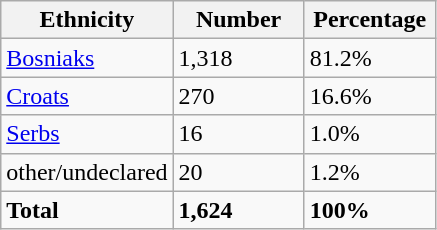<table class="wikitable">
<tr>
<th width="100px">Ethnicity</th>
<th width="80px">Number</th>
<th width="80px">Percentage</th>
</tr>
<tr>
<td><a href='#'>Bosniaks</a></td>
<td>1,318</td>
<td>81.2%</td>
</tr>
<tr>
<td><a href='#'>Croats</a></td>
<td>270</td>
<td>16.6%</td>
</tr>
<tr>
<td><a href='#'>Serbs</a></td>
<td>16</td>
<td>1.0%</td>
</tr>
<tr>
<td>other/undeclared</td>
<td>20</td>
<td>1.2%</td>
</tr>
<tr>
<td><strong>Total</strong></td>
<td><strong>1,624</strong></td>
<td><strong>100%</strong></td>
</tr>
</table>
